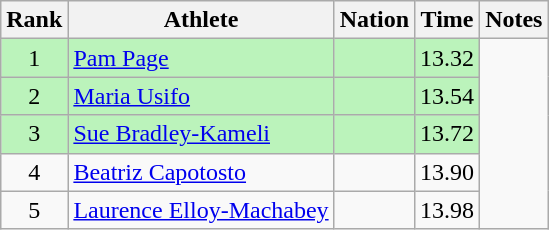<table class="wikitable sortable" style="text-align:center">
<tr>
<th>Rank</th>
<th>Athlete</th>
<th>Nation</th>
<th>Time</th>
<th>Notes</th>
</tr>
<tr style="background:#bbf3bb;">
<td>1</td>
<td align=left><a href='#'>Pam Page</a></td>
<td align=left></td>
<td>13.32</td>
</tr>
<tr style="background:#bbf3bb;">
<td>2</td>
<td align=left><a href='#'>Maria Usifo</a></td>
<td align=left></td>
<td>13.54</td>
</tr>
<tr style="background:#bbf3bb;">
<td>3</td>
<td align=left><a href='#'>Sue Bradley-Kameli</a></td>
<td align=left></td>
<td>13.72</td>
</tr>
<tr>
<td>4</td>
<td align=left><a href='#'>Beatriz Capotosto</a></td>
<td align=left></td>
<td>13.90</td>
</tr>
<tr>
<td>5</td>
<td align=left><a href='#'>Laurence Elloy-Machabey</a></td>
<td align=left></td>
<td>13.98</td>
</tr>
</table>
